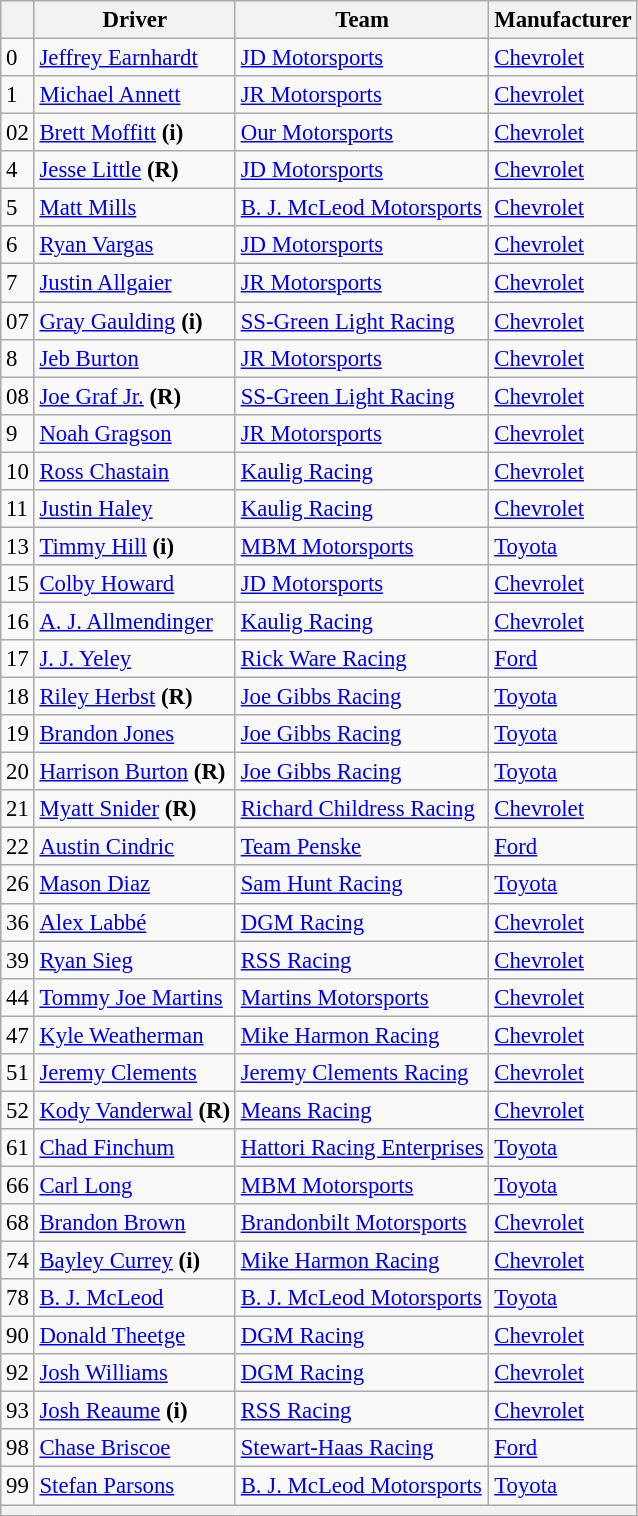<table class="wikitable" style="font-size:95%">
<tr>
<th></th>
<th>Driver</th>
<th>Team</th>
<th>Manufacturer</th>
</tr>
<tr>
<td>0</td>
<td><a href='#'>Jeffrey Earnhardt</a></td>
<td><a href='#'>JD Motorsports</a></td>
<td><a href='#'>Chevrolet</a></td>
</tr>
<tr>
<td>1</td>
<td><a href='#'>Michael Annett</a></td>
<td><a href='#'>JR Motorsports</a></td>
<td><a href='#'>Chevrolet</a></td>
</tr>
<tr>
<td>02</td>
<td><a href='#'>Brett Moffitt</a> <strong>(i)</strong></td>
<td><a href='#'>Our Motorsports</a></td>
<td><a href='#'>Chevrolet</a></td>
</tr>
<tr>
<td>4</td>
<td><a href='#'>Jesse Little</a> <strong>(R)</strong></td>
<td><a href='#'>JD Motorsports</a></td>
<td><a href='#'>Chevrolet</a></td>
</tr>
<tr>
<td>5</td>
<td><a href='#'>Matt Mills</a></td>
<td><a href='#'>B. J. McLeod Motorsports</a></td>
<td><a href='#'>Chevrolet</a></td>
</tr>
<tr>
<td>6</td>
<td><a href='#'>Ryan Vargas</a></td>
<td><a href='#'>JD Motorsports</a></td>
<td><a href='#'>Chevrolet</a></td>
</tr>
<tr>
<td>7</td>
<td><a href='#'>Justin Allgaier</a></td>
<td><a href='#'>JR Motorsports</a></td>
<td><a href='#'>Chevrolet</a></td>
</tr>
<tr>
<td>07</td>
<td><a href='#'>Gray Gaulding</a> <strong>(i)</strong></td>
<td><a href='#'>SS-Green Light Racing</a></td>
<td><a href='#'>Chevrolet</a></td>
</tr>
<tr>
<td>8</td>
<td><a href='#'>Jeb Burton</a></td>
<td><a href='#'>JR Motorsports</a></td>
<td><a href='#'>Chevrolet</a></td>
</tr>
<tr>
<td>08</td>
<td><a href='#'>Joe Graf Jr.</a> <strong>(R)</strong></td>
<td><a href='#'>SS-Green Light Racing</a></td>
<td><a href='#'>Chevrolet</a></td>
</tr>
<tr>
<td>9</td>
<td><a href='#'>Noah Gragson</a></td>
<td><a href='#'>JR Motorsports</a></td>
<td><a href='#'>Chevrolet</a></td>
</tr>
<tr>
<td>10</td>
<td><a href='#'>Ross Chastain</a></td>
<td><a href='#'>Kaulig Racing</a></td>
<td><a href='#'>Chevrolet</a></td>
</tr>
<tr>
<td>11</td>
<td><a href='#'>Justin Haley</a></td>
<td><a href='#'>Kaulig Racing</a></td>
<td><a href='#'>Chevrolet</a></td>
</tr>
<tr>
<td>13</td>
<td><a href='#'>Timmy Hill</a> <strong>(i)</strong></td>
<td><a href='#'>MBM Motorsports</a></td>
<td><a href='#'>Toyota</a></td>
</tr>
<tr>
<td>15</td>
<td><a href='#'>Colby Howard</a></td>
<td><a href='#'>JD Motorsports</a></td>
<td><a href='#'>Chevrolet</a></td>
</tr>
<tr>
<td>16</td>
<td><a href='#'>A. J. Allmendinger</a></td>
<td><a href='#'>Kaulig Racing</a></td>
<td><a href='#'>Chevrolet</a></td>
</tr>
<tr>
<td>17</td>
<td><a href='#'>J. J. Yeley</a></td>
<td><a href='#'>Rick Ware Racing</a></td>
<td><a href='#'>Ford</a></td>
</tr>
<tr>
<td>18</td>
<td><a href='#'>Riley Herbst</a> <strong>(R)</strong></td>
<td><a href='#'>Joe Gibbs Racing</a></td>
<td><a href='#'>Toyota</a></td>
</tr>
<tr>
<td>19</td>
<td><a href='#'>Brandon Jones</a></td>
<td><a href='#'>Joe Gibbs Racing</a></td>
<td><a href='#'>Toyota</a></td>
</tr>
<tr>
<td>20</td>
<td><a href='#'>Harrison Burton</a> <strong>(R)</strong></td>
<td><a href='#'>Joe Gibbs Racing</a></td>
<td><a href='#'>Toyota</a></td>
</tr>
<tr>
<td>21</td>
<td><a href='#'>Myatt Snider</a> <strong>(R)</strong></td>
<td><a href='#'>Richard Childress Racing</a></td>
<td><a href='#'>Chevrolet</a></td>
</tr>
<tr>
<td>22</td>
<td><a href='#'>Austin Cindric</a></td>
<td><a href='#'>Team Penske</a></td>
<td><a href='#'>Ford</a></td>
</tr>
<tr>
<td>26</td>
<td><a href='#'>Mason Diaz</a></td>
<td><a href='#'>Sam Hunt Racing</a></td>
<td><a href='#'>Toyota</a></td>
</tr>
<tr>
<td>36</td>
<td><a href='#'>Alex Labbé</a></td>
<td><a href='#'>DGM Racing</a></td>
<td><a href='#'>Chevrolet</a></td>
</tr>
<tr>
<td>39</td>
<td><a href='#'>Ryan Sieg</a></td>
<td><a href='#'>RSS Racing</a></td>
<td><a href='#'>Chevrolet</a></td>
</tr>
<tr>
<td>44</td>
<td><a href='#'>Tommy Joe Martins</a></td>
<td><a href='#'>Martins Motorsports</a></td>
<td><a href='#'>Chevrolet</a></td>
</tr>
<tr>
<td>47</td>
<td><a href='#'>Kyle Weatherman</a></td>
<td><a href='#'>Mike Harmon Racing</a></td>
<td><a href='#'>Chevrolet</a></td>
</tr>
<tr>
<td>51</td>
<td><a href='#'>Jeremy Clements</a></td>
<td><a href='#'>Jeremy Clements Racing</a></td>
<td><a href='#'>Chevrolet</a></td>
</tr>
<tr>
<td>52</td>
<td><a href='#'>Kody Vanderwal</a> <strong>(R)</strong></td>
<td><a href='#'>Means Racing</a></td>
<td><a href='#'>Chevrolet</a></td>
</tr>
<tr>
<td>61</td>
<td><a href='#'>Chad Finchum</a></td>
<td><a href='#'>Hattori Racing Enterprises</a></td>
<td><a href='#'>Toyota</a></td>
</tr>
<tr>
<td>66</td>
<td><a href='#'>Carl Long</a></td>
<td><a href='#'>MBM Motorsports</a></td>
<td><a href='#'>Toyota</a></td>
</tr>
<tr>
<td>68</td>
<td><a href='#'>Brandon Brown</a></td>
<td><a href='#'>Brandonbilt Motorsports</a></td>
<td><a href='#'>Chevrolet</a></td>
</tr>
<tr>
<td>74</td>
<td><a href='#'>Bayley Currey</a> <strong>(i)</strong></td>
<td><a href='#'>Mike Harmon Racing</a></td>
<td><a href='#'>Chevrolet</a></td>
</tr>
<tr>
<td>78</td>
<td><a href='#'>B. J. McLeod</a></td>
<td><a href='#'>B. J. McLeod Motorsports</a></td>
<td><a href='#'>Toyota</a></td>
</tr>
<tr>
<td>90</td>
<td><a href='#'>Donald Theetge</a></td>
<td><a href='#'>DGM Racing</a></td>
<td><a href='#'>Chevrolet</a></td>
</tr>
<tr>
<td>92</td>
<td><a href='#'>Josh Williams</a></td>
<td><a href='#'>DGM Racing</a></td>
<td><a href='#'>Chevrolet</a></td>
</tr>
<tr>
<td>93</td>
<td><a href='#'>Josh Reaume</a> <strong>(i)</strong></td>
<td><a href='#'>RSS Racing</a></td>
<td><a href='#'>Chevrolet</a></td>
</tr>
<tr>
<td>98</td>
<td><a href='#'>Chase Briscoe</a></td>
<td><a href='#'>Stewart-Haas Racing</a></td>
<td><a href='#'>Ford</a></td>
</tr>
<tr>
<td>99</td>
<td><a href='#'>Stefan Parsons</a></td>
<td><a href='#'>B. J. McLeod Motorsports</a></td>
<td><a href='#'>Toyota</a></td>
</tr>
<tr>
<th colspan="6"></th>
</tr>
</table>
